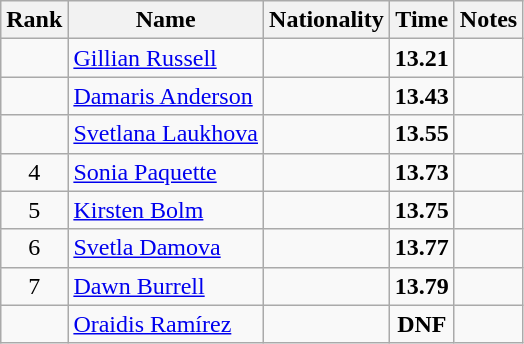<table class="wikitable sortable" style="text-align:center">
<tr>
<th>Rank</th>
<th>Name</th>
<th>Nationality</th>
<th>Time</th>
<th>Notes</th>
</tr>
<tr>
<td></td>
<td align=left><a href='#'>Gillian Russell</a></td>
<td align=left></td>
<td><strong>13.21</strong></td>
<td></td>
</tr>
<tr>
<td></td>
<td align=left><a href='#'>Damaris Anderson</a></td>
<td align=left></td>
<td><strong>13.43</strong></td>
<td></td>
</tr>
<tr>
<td></td>
<td align=left><a href='#'>Svetlana Laukhova</a></td>
<td align=left></td>
<td><strong>13.55</strong></td>
<td></td>
</tr>
<tr>
<td>4</td>
<td align=left><a href='#'>Sonia Paquette</a></td>
<td align=left></td>
<td><strong>13.73</strong></td>
<td></td>
</tr>
<tr>
<td>5</td>
<td align=left><a href='#'>Kirsten Bolm</a></td>
<td align=left></td>
<td><strong>13.75</strong></td>
<td></td>
</tr>
<tr>
<td>6</td>
<td align=left><a href='#'>Svetla Damova</a></td>
<td align=left></td>
<td><strong>13.77</strong></td>
<td></td>
</tr>
<tr>
<td>7</td>
<td align=left><a href='#'>Dawn Burrell</a></td>
<td align=left></td>
<td><strong>13.79</strong></td>
<td></td>
</tr>
<tr>
<td></td>
<td align=left><a href='#'>Oraidis Ramírez</a></td>
<td align=left></td>
<td><strong>DNF</strong></td>
<td></td>
</tr>
</table>
